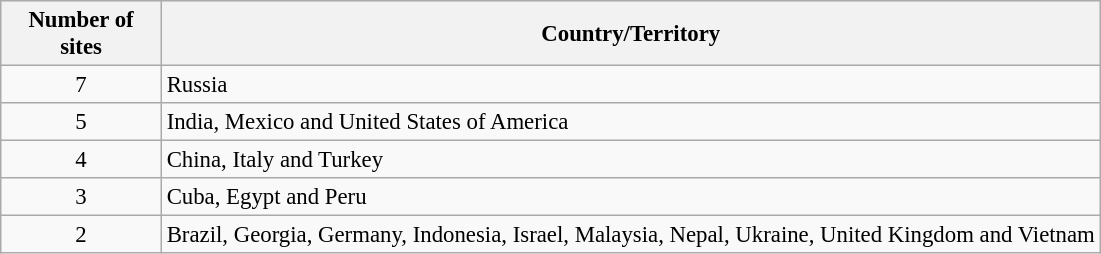<table class="wikitable sortable" style="margin:0 1em 0 0; font-size:95%;">
<tr style="background:#efefef;">
<th style="width:100px;">Number of sites</th>
<th>Country/Territory</th>
</tr>
<tr>
<td style="text-align:center;">7</td>
<td>Russia</td>
</tr>
<tr>
<td style="text-align:center;">5</td>
<td>India, Mexico and United States of America</td>
</tr>
<tr>
<td style="text-align:center;">4</td>
<td>China, Italy and Turkey</td>
</tr>
<tr>
<td style="text-align:center;">3</td>
<td>Cuba, Egypt and Peru</td>
</tr>
<tr>
<td style="text-align:center;">2</td>
<td>Brazil, Georgia, Germany, Indonesia, Israel, Malaysia, Nepal, Ukraine, United Kingdom and Vietnam</td>
</tr>
</table>
